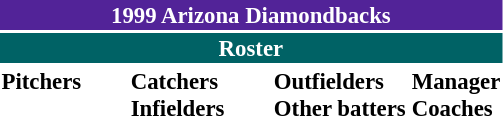<table class="toccolours" style="font-size: 95%;">
<tr>
<th colspan="10" style="background-color: #522398; color: #FFFFFF; text-align: center;">1999 Arizona Diamondbacks</th>
</tr>
<tr>
<td colspan="10" style="background-color: #006265; color: #FFFFFF; text-align: center;"><strong>Roster</strong></td>
</tr>
<tr>
<td valign="top"><strong>Pitchers</strong><br>


















</td>
<td width="25px"></td>
<td valign="top"><strong>Catchers</strong><br>


<strong>Infielders</strong>









</td>
<td width="25px"></td>
<td valign="top"><strong>Outfielders</strong><br>








<strong>Other batters</strong>
</td>
<td valign="top"><strong>Manager</strong><br>
<strong>Coaches</strong>





</td>
</tr>
<tr>
</tr>
</table>
